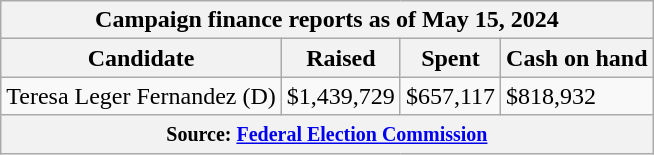<table class="wikitable sortable">
<tr>
<th colspan=4>Campaign finance reports as of May 15, 2024</th>
</tr>
<tr style="text-align:center;">
<th>Candidate</th>
<th>Raised</th>
<th>Spent</th>
<th>Cash on hand</th>
</tr>
<tr>
<td>Teresa Leger Fernandez (D)</td>
<td>$1,439,729</td>
<td>$657,117</td>
<td>$818,932</td>
</tr>
<tr>
<th colspan="4"><small>Source: <a href='#'>Federal Election Commission</a></small></th>
</tr>
</table>
